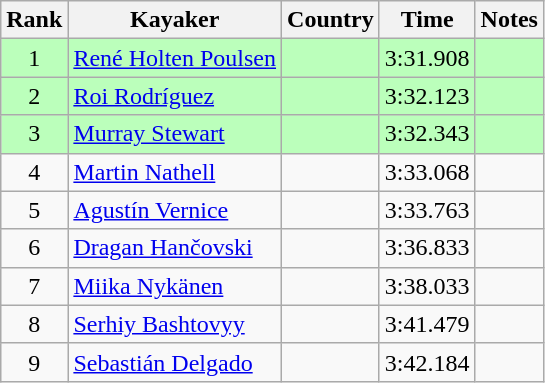<table class="wikitable" style="text-align:center">
<tr>
<th>Rank</th>
<th>Kayaker</th>
<th>Country</th>
<th>Time</th>
<th>Notes</th>
</tr>
<tr bgcolor=bbffbb>
<td>1</td>
<td align="left"><a href='#'>René Holten Poulsen</a></td>
<td align="left"></td>
<td>3:31.908</td>
<td></td>
</tr>
<tr bgcolor=bbffbb>
<td>2</td>
<td align="left"><a href='#'>Roi Rodríguez</a></td>
<td align="left"></td>
<td>3:32.123</td>
<td></td>
</tr>
<tr bgcolor=bbffbb>
<td>3</td>
<td align="left"><a href='#'>Murray Stewart</a></td>
<td align="left"></td>
<td>3:32.343</td>
<td></td>
</tr>
<tr>
<td>4</td>
<td align="left"><a href='#'>Martin Nathell</a></td>
<td align="left"></td>
<td>3:33.068</td>
<td></td>
</tr>
<tr>
<td>5</td>
<td align="left"><a href='#'>Agustín Vernice</a></td>
<td align="left"></td>
<td>3:33.763</td>
<td></td>
</tr>
<tr>
<td>6</td>
<td align="left"><a href='#'>Dragan Hančovski</a></td>
<td align="left"></td>
<td>3:36.833</td>
<td></td>
</tr>
<tr>
<td>7</td>
<td align="left"><a href='#'>Miika Nykänen</a></td>
<td align="left"></td>
<td>3:38.033</td>
<td></td>
</tr>
<tr>
<td>8</td>
<td align="left"><a href='#'>Serhiy Bashtovyy</a></td>
<td align="left"></td>
<td>3:41.479</td>
<td></td>
</tr>
<tr>
<td>9</td>
<td align="left"><a href='#'>Sebastián Delgado</a></td>
<td align="left"></td>
<td>3:42.184</td>
<td></td>
</tr>
</table>
